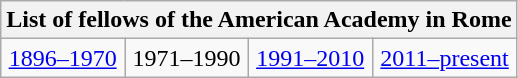<table class="wikitable">
<tr>
<th colspan="4">List of fellows of the American Academy in Rome</th>
</tr>
<tr>
<td style="text-align:center;"><a href='#'>1896–1970</a></td>
<td style="text-align:center;">1971–1990</td>
<td style="text-align:center;"><a href='#'>1991–2010</a></td>
<td style="text-align:center;"><a href='#'>2011–present</a></td>
</tr>
</table>
